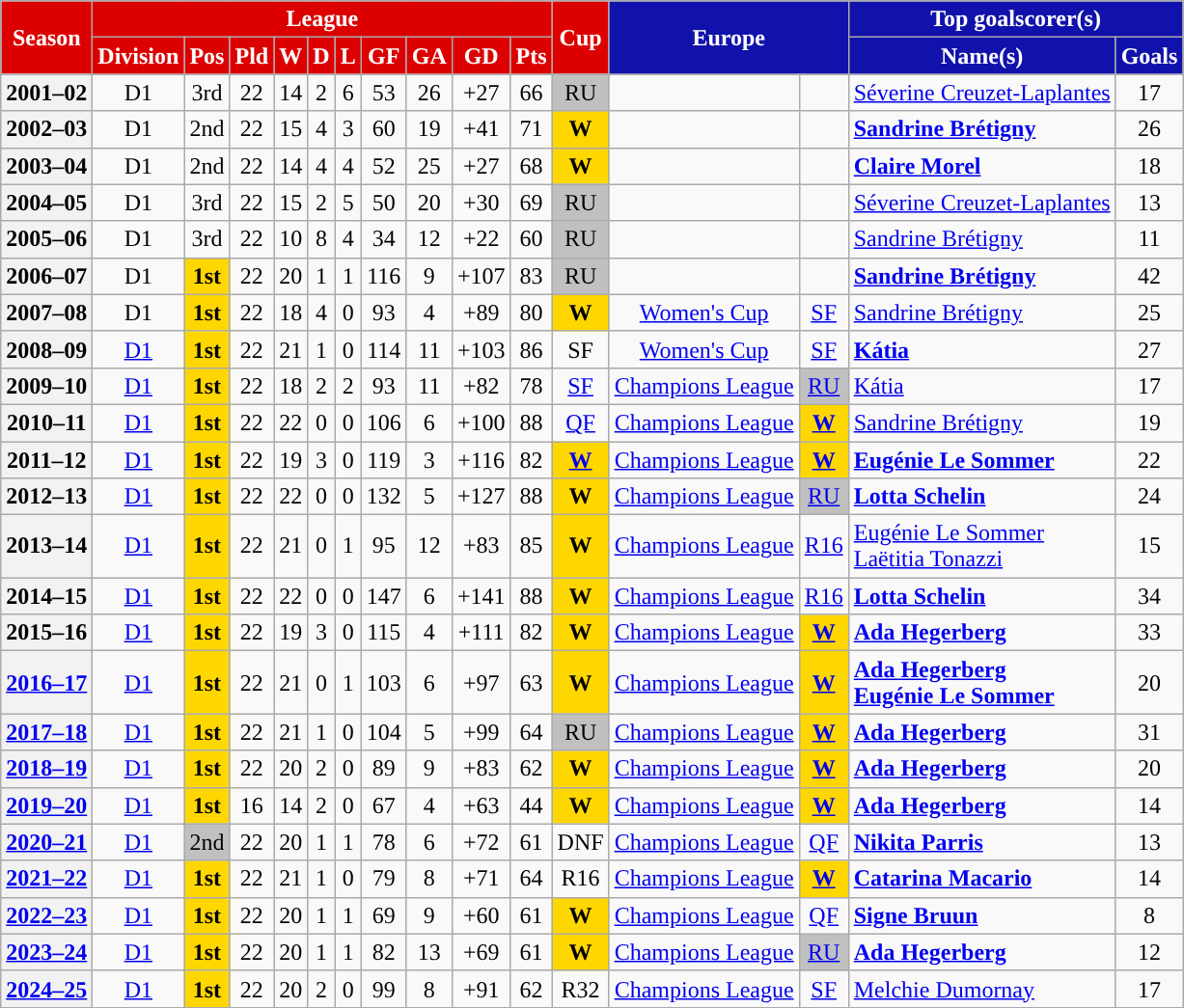<table class="wikitable" style="text-align:center">
<tr>
<th rowspan=2; style="background:#DD0000; color:white">Season</th>
<th colspan=10; style="background:#DD0000; color:white">League</th>
<th rowspan=2; style="background:#DD0000; color:white">Cup</th>
<th rowspan=2 colspan=2 style="background:#1112AB; color:white">Europe</th>
<th colspan=2; style="background:#1112AB; color:white">Top goalscorer(s)</th>
</tr>
<tr>
<th style="background:#DD0000; color:white">Division</th>
<th style="background:#DD0000; color:white">Pos</th>
<th style="background:#DD0000; color:white">Pld</th>
<th style="background:#DD0000; color:white">W</th>
<th style="background:#DD0000; color:white">D</th>
<th style="background:#DD0000; color:white">L</th>
<th style="background:#DD0000; color:white">GF</th>
<th style="background:#DD0000; color:white">GA</th>
<th style="background:#DD0000; color:white">GD</th>
<th style="background:#DD0000; color:white">Pts</th>
<th style="background:#1112AB; color:white">Name(s)</th>
<th style="background:#1112AB; color:white">Goals</th>
</tr>
<tr>
<th>2001–02</th>
<td>D1</td>
<td>3rd</td>
<td>22</td>
<td>14</td>
<td>2</td>
<td>6</td>
<td>53</td>
<td>26</td>
<td>+27</td>
<td>66</td>
<td style="background:silver">RU</td>
<td></td>
<td></td>
<td style="text-align:left"> <a href='#'>Séverine Creuzet-Laplantes</a></td>
<td>17</td>
</tr>
<tr>
<th>2002–03</th>
<td>D1</td>
<td bgcoloer=silver>2nd</td>
<td>22</td>
<td>15</td>
<td>4</td>
<td>3</td>
<td>60</td>
<td>19</td>
<td>+41</td>
<td>71</td>
<td style="background:gold"><strong>W</strong></td>
<td></td>
<td></td>
<td style="text-align:left"> <strong><a href='#'>Sandrine Brétigny</a></strong></td>
<td>26</td>
</tr>
<tr>
<th>2003–04</th>
<td>D1</td>
<td bgcoloer=silver>2nd</td>
<td>22</td>
<td>14</td>
<td>4</td>
<td>4</td>
<td>52</td>
<td>25</td>
<td>+27</td>
<td>68</td>
<td style="background:gold"><strong>W</strong></td>
<td></td>
<td></td>
<td style="text-align:left"> <strong><a href='#'>Claire Morel</a></strong></td>
<td>18</td>
</tr>
<tr>
<th>2004–05</th>
<td>D1</td>
<td>3rd</td>
<td>22</td>
<td>15</td>
<td>2</td>
<td>5</td>
<td>50</td>
<td>20</td>
<td>+30</td>
<td>69</td>
<td style="background:silver">RU</td>
<td></td>
<td></td>
<td style="text-align:left"> <a href='#'>Séverine Creuzet-Laplantes</a></td>
<td>13</td>
</tr>
<tr>
<th>2005–06</th>
<td>D1</td>
<td>3rd</td>
<td>22</td>
<td>10</td>
<td>8</td>
<td>4</td>
<td>34</td>
<td>12</td>
<td>+22</td>
<td>60</td>
<td style="background:silver">RU</td>
<td></td>
<td></td>
<td style="text-align:left"> <a href='#'>Sandrine Brétigny</a></td>
<td>11</td>
</tr>
<tr>
<th>2006–07</th>
<td>D1</td>
<td style="background:gold"><strong>1st</strong></td>
<td>22</td>
<td>20</td>
<td>1</td>
<td>1</td>
<td>116</td>
<td>9</td>
<td>+107</td>
<td>83</td>
<td style="background:silver">RU</td>
<td></td>
<td></td>
<td style="text-align:left"> <strong><a href='#'>Sandrine Brétigny</a></strong></td>
<td>42</td>
</tr>
<tr>
<th>2007–08</th>
<td>D1</td>
<td style="background:gold"><strong>1st</strong></td>
<td>22</td>
<td>18</td>
<td>4</td>
<td>0</td>
<td>93</td>
<td>4</td>
<td>+89</td>
<td>80</td>
<td style="background:gold"><strong>W</strong></td>
<td><a href='#'>Women's Cup</a></td>
<td><a href='#'>SF</a></td>
<td style="text-align:left"> <a href='#'>Sandrine Brétigny</a></td>
<td>25</td>
</tr>
<tr>
<th>2008–09</th>
<td><a href='#'>D1</a></td>
<td style="background:gold"><strong>1st</strong></td>
<td>22</td>
<td>21</td>
<td>1</td>
<td>0</td>
<td>114</td>
<td>11</td>
<td>+103</td>
<td>86</td>
<td>SF</td>
<td><a href='#'>Women's Cup</a></td>
<td><a href='#'>SF</a></td>
<td style="text-align:left"> <strong><a href='#'>Kátia</a></strong></td>
<td>27</td>
</tr>
<tr>
<th>2009–10</th>
<td><a href='#'>D1</a></td>
<td style="background:gold"><strong>1st</strong></td>
<td>22</td>
<td>18</td>
<td>2</td>
<td>2</td>
<td>93</td>
<td>11</td>
<td>+82</td>
<td>78</td>
<td><a href='#'>SF</a></td>
<td><a href='#'>Champions League</a></td>
<td style="background:silver"><a href='#'>RU</a></td>
<td style="text-align:left"> <a href='#'>Kátia</a></td>
<td>17</td>
</tr>
<tr>
<th>2010–11</th>
<td><a href='#'>D1</a></td>
<td style="background:gold"><strong>1st</strong></td>
<td>22</td>
<td>22</td>
<td>0</td>
<td>0</td>
<td>106</td>
<td>6</td>
<td>+100</td>
<td>88</td>
<td><a href='#'>QF</a></td>
<td><a href='#'>Champions League</a></td>
<td style="background:gold"><strong><a href='#'>W</a></strong></td>
<td style="text-align:left"> <a href='#'>Sandrine Brétigny</a></td>
<td>19</td>
</tr>
<tr>
<th>2011–12</th>
<td><a href='#'>D1</a></td>
<td style="background:gold"><strong>1st</strong></td>
<td>22</td>
<td>19</td>
<td>3</td>
<td>0</td>
<td>119</td>
<td>3</td>
<td>+116</td>
<td>82</td>
<td style="background:gold"><strong><a href='#'>W</a></strong></td>
<td><a href='#'>Champions League</a></td>
<td style="background:gold"><strong><a href='#'>W</a></strong></td>
<td style="text-align:left"> <strong><a href='#'>Eugénie Le Sommer</a></strong></td>
<td>22</td>
</tr>
<tr>
<th>2012–13</th>
<td><a href='#'>D1</a></td>
<td style="background:gold"><strong>1st</strong></td>
<td>22</td>
<td>22</td>
<td>0</td>
<td>0</td>
<td>132</td>
<td>5</td>
<td>+127</td>
<td>88</td>
<td style="background:gold"><strong>W</strong></td>
<td><a href='#'>Champions League</a></td>
<td style="background:silver"><a href='#'>RU</a></td>
<td style="text-align:left"> <strong><a href='#'>Lotta Schelin</a></strong></td>
<td>24</td>
</tr>
<tr>
<th>2013–14</th>
<td><a href='#'>D1</a></td>
<td style="background:gold"><strong>1st</strong></td>
<td>22</td>
<td>21</td>
<td>0</td>
<td>1</td>
<td>95</td>
<td>12</td>
<td>+83</td>
<td>85</td>
<td style="background:gold"><strong>W</strong></td>
<td><a href='#'>Champions League</a></td>
<td><a href='#'>R16</a></td>
<td style="text-align:left"> <a href='#'>Eugénie Le Sommer</a><br> <a href='#'>Laëtitia Tonazzi</a></td>
<td>15</td>
</tr>
<tr>
<th>2014–15</th>
<td><a href='#'>D1</a></td>
<td style="background:gold"><strong>1st</strong></td>
<td>22</td>
<td>22</td>
<td>0</td>
<td>0</td>
<td>147</td>
<td>6</td>
<td>+141</td>
<td>88</td>
<td style="background:gold"><strong>W</strong></td>
<td><a href='#'>Champions League</a></td>
<td><a href='#'>R16</a></td>
<td style="text-align:left"> <strong><a href='#'>Lotta Schelin</a></strong></td>
<td>34</td>
</tr>
<tr>
<th>2015–16</th>
<td><a href='#'>D1</a></td>
<td style="background:gold"><strong>1st</strong></td>
<td>22</td>
<td>19</td>
<td>3</td>
<td>0</td>
<td>115</td>
<td>4</td>
<td>+111</td>
<td>82</td>
<td style="background:gold"><strong>W</strong></td>
<td><a href='#'>Champions League</a></td>
<td style="background:gold"><a href='#'><strong>W</strong></a></td>
<td style="text-align:left"> <strong><a href='#'>Ada Hegerberg</a></strong></td>
<td>33</td>
</tr>
<tr>
<th><a href='#'>2016–17</a></th>
<td><a href='#'>D1</a></td>
<td style="background:gold"><strong>1st</strong></td>
<td>22</td>
<td>21</td>
<td>0</td>
<td>1</td>
<td>103</td>
<td>6</td>
<td>+97</td>
<td>63</td>
<td style="background:gold"><strong>W</strong></td>
<td><a href='#'>Champions League</a></td>
<td style="background:gold"><a href='#'><strong>W</strong></a></td>
<td style="text-align:left"> <strong><a href='#'>Ada Hegerberg</a></strong><br> <strong><a href='#'>Eugénie Le Sommer</a></strong></td>
<td>20</td>
</tr>
<tr>
<th><a href='#'>2017–18</a></th>
<td><a href='#'>D1</a></td>
<td style="background:gold"><strong>1st</strong></td>
<td>22</td>
<td>21</td>
<td>1</td>
<td>0</td>
<td>104</td>
<td>5</td>
<td>+99</td>
<td>64</td>
<td style="background:silver">RU</td>
<td><a href='#'>Champions League</a></td>
<td style="background:gold"><a href='#'><strong>W</strong></a></td>
<td style="text-align:left"> <strong><a href='#'>Ada Hegerberg</a></strong></td>
<td>31</td>
</tr>
<tr>
<th><a href='#'>2018–19</a></th>
<td><a href='#'>D1</a></td>
<td style="background:gold"><strong>1st</strong></td>
<td>22</td>
<td>20</td>
<td>2</td>
<td>0</td>
<td>89</td>
<td>9</td>
<td>+83</td>
<td>62</td>
<td style="background:gold"><strong>W</strong></td>
<td><a href='#'>Champions League</a></td>
<td style="background:gold"><a href='#'><strong>W</strong></a></td>
<td style="text-align:left"> <strong><a href='#'>Ada Hegerberg</a></strong></td>
<td>20</td>
</tr>
<tr>
<th><a href='#'>2019–20</a></th>
<td><a href='#'>D1</a></td>
<td style="background:gold"><strong>1st</strong></td>
<td>16</td>
<td>14</td>
<td>2</td>
<td>0</td>
<td>67</td>
<td>4</td>
<td>+63</td>
<td>44</td>
<td style="background:gold"><strong>W</strong></td>
<td><a href='#'>Champions League</a></td>
<td style="background:gold"><a href='#'><strong>W</strong></a></td>
<td style="text-align:left"> <strong><a href='#'>Ada Hegerberg</a></strong></td>
<td>14</td>
</tr>
<tr>
<th><a href='#'>2020–21</a></th>
<td><a href='#'>D1</a></td>
<td style="background:silver">2nd</td>
<td>22</td>
<td>20</td>
<td>1</td>
<td>1</td>
<td>78</td>
<td>6</td>
<td>+72</td>
<td>61</td>
<td>DNF</td>
<td><a href='#'>Champions League</a></td>
<td><a href='#'>QF</a></td>
<td style="text-align:left"> <strong><a href='#'>Nikita Parris</a></strong></td>
<td>13</td>
</tr>
<tr>
<th><a href='#'>2021–22</a></th>
<td><a href='#'>D1</a></td>
<td style="background:gold"><strong>1st</strong></td>
<td>22</td>
<td>21</td>
<td>1</td>
<td>0</td>
<td>79</td>
<td>8</td>
<td>+71</td>
<td>64</td>
<td>R16</td>
<td><a href='#'>Champions League</a></td>
<td style="background:gold"><a href='#'><strong>W</strong></a></td>
<td style="text-align:left"> <strong><a href='#'>Catarina Macario</a></strong></td>
<td>14</td>
</tr>
<tr>
<th><a href='#'>2022–23</a></th>
<td><a href='#'>D1</a></td>
<td style="background:gold"><strong>1st</strong></td>
<td>22</td>
<td>20</td>
<td>1</td>
<td>1</td>
<td>69</td>
<td>9</td>
<td>+60</td>
<td>61</td>
<td style="background:gold"><strong>W</strong></td>
<td><a href='#'>Champions League</a></td>
<td><a href='#'>QF</a></td>
<td style="text-align:left"><strong><a href='#'>Signe Bruun</a></strong></td>
<td>8</td>
</tr>
<tr>
<th><a href='#'>2023–24</a></th>
<td><a href='#'>D1</a></td>
<td style="background:gold"><strong>1st</strong></td>
<td>22</td>
<td>20</td>
<td>1</td>
<td>1</td>
<td>82</td>
<td>13</td>
<td>+69</td>
<td>61</td>
<td style="background:gold"><strong>W</strong></td>
<td><a href='#'>Champions League</a></td>
<td style="background:silver"><a href='#'>RU</a></td>
<td style="text-align:left"><strong><a href='#'>Ada Hegerberg</a></strong></td>
<td>12</td>
</tr>
<tr>
<th><a href='#'>2024–25</a></th>
<td><a href='#'>D1</a></td>
<td style="background:gold"><strong>1st</strong></td>
<td>22</td>
<td>20</td>
<td>2</td>
<td>0</td>
<td>99</td>
<td>8</td>
<td>+91</td>
<td>62</td>
<td>R32</td>
<td><a href='#'>Champions League</a></td>
<td><a href='#'>SF</a></td>
<td style="text-align:left"> <a href='#'>Melchie Dumornay</a></td>
<td>17</td>
</tr>
</table>
